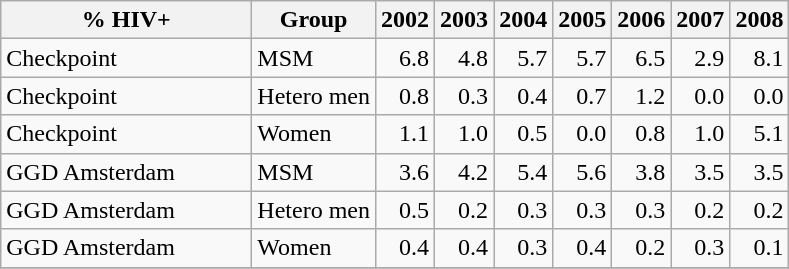<table class="wikitable sortable">
<tr>
<th class=”unsortable" style="width:10em;">% HIV+</th>
<th>Group</th>
<th>2002</th>
<th>2003</th>
<th>2004</th>
<th>2005</th>
<th>2006</th>
<th>2007</th>
<th>2008</th>
</tr>
<tr>
<td>Checkpoint</td>
<td>MSM</td>
<td style="text-align:right;">6.8</td>
<td style="text-align:right;">4.8</td>
<td style="text-align:right;">5.7</td>
<td style="text-align:right;">5.7</td>
<td style="text-align:right;">6.5</td>
<td style="text-align:right;">2.9</td>
<td style="text-align:right;">8.1</td>
</tr>
<tr>
<td>Checkpoint</td>
<td>Hetero men</td>
<td style="text-align:right;">0.8</td>
<td style="text-align:right;">0.3</td>
<td style="text-align:right;">0.4</td>
<td style="text-align:right;">0.7</td>
<td style="text-align:right;">1.2</td>
<td style="text-align:right;">0.0</td>
<td style="text-align:right;">0.0</td>
</tr>
<tr>
<td>Checkpoint</td>
<td>Women</td>
<td style="text-align:right;">1.1</td>
<td style="text-align:right;">1.0</td>
<td style="text-align:right;">0.5</td>
<td style="text-align:right;">0.0</td>
<td style="text-align:right;">0.8</td>
<td style="text-align:right;">1.0</td>
<td style="text-align:right;">5.1</td>
</tr>
<tr>
<td>GGD Amsterdam</td>
<td>MSM</td>
<td style="text-align:right;">3.6</td>
<td style="text-align:right;">4.2</td>
<td style="text-align:right;">5.4</td>
<td style="text-align:right;">5.6</td>
<td style="text-align:right;">3.8</td>
<td style="text-align:right;">3.5</td>
<td style="text-align:right;">3.5</td>
</tr>
<tr>
<td>GGD Amsterdam</td>
<td>Hetero men</td>
<td style="text-align:right;">0.5</td>
<td style="text-align:right;">0.2</td>
<td style="text-align:right;">0.3</td>
<td style="text-align:right;">0.3</td>
<td style="text-align:right;">0.3</td>
<td style="text-align:right;">0.2</td>
<td style="text-align:right;">0.2</td>
</tr>
<tr>
<td>GGD Amsterdam</td>
<td>Women</td>
<td style="text-align:right;">0.4</td>
<td style="text-align:right;">0.4</td>
<td style="text-align:right;">0.3</td>
<td style="text-align:right;">0.4</td>
<td style="text-align:right;">0.2</td>
<td style="text-align:right;">0.3</td>
<td style="text-align:right;">0.1</td>
</tr>
<tr>
</tr>
</table>
